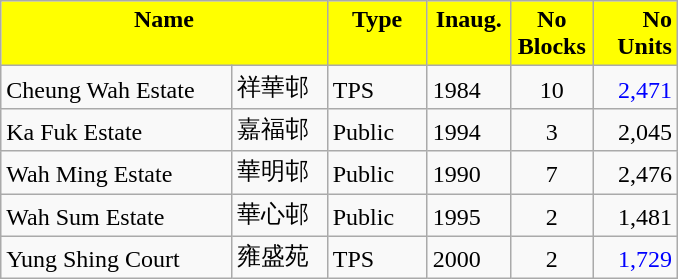<table class="wikitable">
<tr style="font-weight:bold;background-color:yellow" align="center" valign="top">
<td width="210.25" Height="12.75" align="center" colspan="2">Name</td>
<td width="59.25" align="center" valign="top">Type</td>
<td width="48" align="center" valign="top">Inaug.</td>
<td width="48" align="center" valign="top">No Blocks</td>
<td width="48.75" align="right" valign="bottom">No Units</td>
</tr>
<tr valign="bottom">
<td Height="12.75">Cheung Wah Estate</td>
<td>祥華邨</td>
<td>TPS</td>
<td>1984</td>
<td align="center">10</td>
<td style="color:#0000FF" align="right">2,471</td>
</tr>
<tr valign="bottom">
<td Height="12.75">Ka Fuk Estate</td>
<td>嘉福邨</td>
<td>Public</td>
<td>1994</td>
<td align="center">3</td>
<td align="right">2,045</td>
</tr>
<tr valign="bottom">
<td Height="12.75">Wah Ming Estate</td>
<td>華明邨</td>
<td>Public</td>
<td>1990</td>
<td align="center">7</td>
<td align="right">2,476</td>
</tr>
<tr valign="bottom">
<td Height="12.75">Wah Sum Estate</td>
<td>華心邨</td>
<td>Public</td>
<td>1995</td>
<td align="center">2</td>
<td align="right">1,481</td>
</tr>
<tr valign="bottom">
<td Height="12.75">Yung Shing Court</td>
<td>雍盛苑</td>
<td>TPS</td>
<td>2000</td>
<td align="center">2</td>
<td style="color:#0000FF" align="right">1,729</td>
</tr>
</table>
